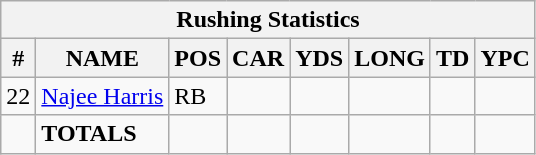<table class="wikitable sortable collapsible collapsed">
<tr>
<th colspan="8">Rushing Statistics</th>
</tr>
<tr>
<th>#</th>
<th>NAME</th>
<th>POS</th>
<th>CAR</th>
<th>YDS</th>
<th>LONG</th>
<th>TD</th>
<th>YPC</th>
</tr>
<tr>
<td>22</td>
<td><a href='#'>Najee Harris</a></td>
<td>RB</td>
<td></td>
<td></td>
<td></td>
<td></td>
<td></td>
</tr>
<tr>
<td></td>
<td><strong>TOTALS</strong></td>
<td></td>
<td></td>
<td></td>
<td></td>
<td></td>
<td></td>
</tr>
</table>
